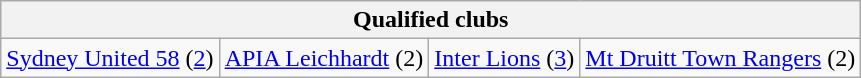<table class="wikitable" style="text-align:center">
<tr>
<th colspan="4">Qualified clubs</th>
</tr>
<tr>
<td><a href='#'>Sydney United 58</a> (<a href='#'>2</a>)</td>
<td><a href='#'>APIA Leichhardt</a> (2)</td>
<td><a href='#'>Inter Lions</a> (<a href='#'>3</a>)</td>
<td><a href='#'>Mt Druitt Town Rangers</a> (2)</td>
</tr>
</table>
